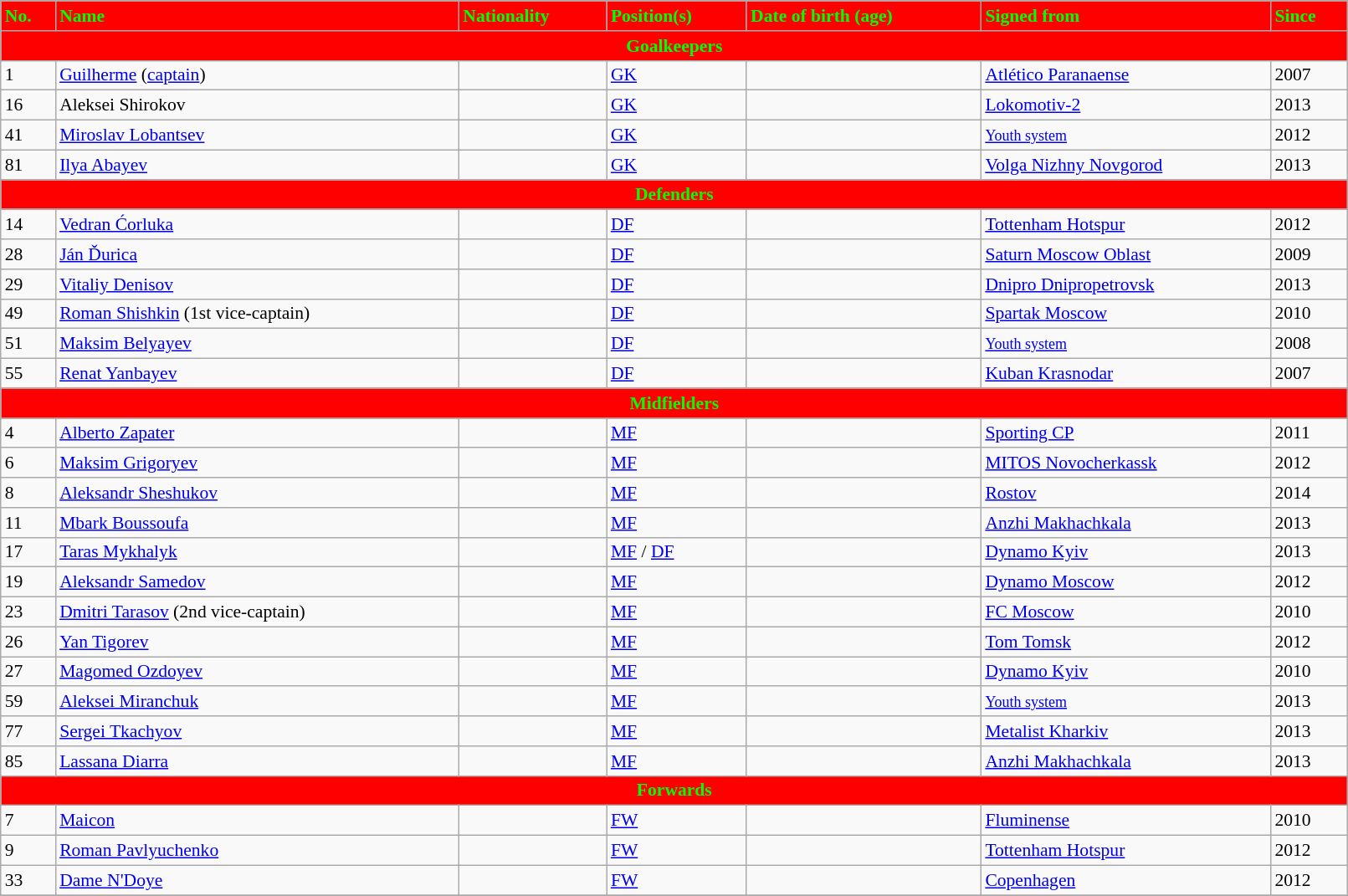<table class="wikitable" style="text-align:left; font-size:90%; width:85%;">
<tr>
<th style="background:red; color:lime; text-align:left;">No.</th>
<th style="background:red; color:lime; text-align:left;">Name</th>
<th style="background:red; color:lime; text-align:left;">Nationality</th>
<th style="background:red; color:lime; text-align:left;">Position(s)</th>
<th style="background:red; color:lime; text-align:left;">Date of birth (age)</th>
<th style="background:red; color:lime; text-align:left;">Signed from</th>
<th style="background:red; color:lime; text-align:left;">Since</th>
</tr>
<tr>
<th colspan=7  style="background:red; color:lime; text-align:center;">Goalkeepers</th>
</tr>
<tr>
<td>1</td>
<td><a href='#'>Guilherme</a> (<a href='#'>captain</a>)</td>
<td></td>
<td><a href='#'>GK</a></td>
<td></td>
<td><a href='#'>Atlético Paranaense</a></td>
<td>2007</td>
</tr>
<tr>
<td>16</td>
<td>Aleksei Shirokov</td>
<td></td>
<td><a href='#'>GK</a></td>
<td></td>
<td><a href='#'>Lokomotiv-2</a></td>
<td>2013</td>
</tr>
<tr>
<td>41</td>
<td><a href='#'>Miroslav Lobantsev</a></td>
<td></td>
<td><a href='#'>GK</a></td>
<td></td>
<td><small><a href='#'>Youth system</a></small></td>
<td>2012</td>
</tr>
<tr>
<td>81</td>
<td><a href='#'>Ilya Abayev</a></td>
<td></td>
<td><a href='#'>GK</a></td>
<td></td>
<td><a href='#'>Volga Nizhny Novgorod</a></td>
<td>2013</td>
</tr>
<tr>
<th colspan=7  style="background:red; color:lime; text-align:center;">Defenders</th>
</tr>
<tr>
<td>14</td>
<td><a href='#'>Vedran Ćorluka</a></td>
<td></td>
<td><a href='#'>DF</a></td>
<td></td>
<td><a href='#'>Tottenham Hotspur</a></td>
<td>2012</td>
</tr>
<tr>
<td>28</td>
<td><a href='#'>Ján Ďurica</a></td>
<td></td>
<td><a href='#'>DF</a></td>
<td></td>
<td><a href='#'>Saturn Moscow Oblast</a></td>
<td>2009</td>
</tr>
<tr>
<td>29</td>
<td><a href='#'>Vitaliy Denisov</a></td>
<td></td>
<td><a href='#'>DF</a></td>
<td></td>
<td><a href='#'>Dnipro Dnipropetrovsk</a></td>
<td>2013</td>
</tr>
<tr>
<td>49</td>
<td><a href='#'>Roman Shishkin</a> (1st vice-captain)</td>
<td></td>
<td><a href='#'>DF</a></td>
<td></td>
<td><a href='#'>Spartak Moscow</a></td>
<td>2010</td>
</tr>
<tr>
<td>51</td>
<td><a href='#'>Maksim Belyayev</a></td>
<td></td>
<td><a href='#'>DF</a></td>
<td></td>
<td><small><a href='#'>Youth system</a></small></td>
<td>2008</td>
</tr>
<tr>
<td>55</td>
<td><a href='#'>Renat Yanbayev</a></td>
<td></td>
<td><a href='#'>DF</a></td>
<td></td>
<td><a href='#'>Kuban Krasnodar</a></td>
<td>2007</td>
</tr>
<tr>
<th colspan=7  style="background:red; color:lime; text-align:center;">Midfielders</th>
</tr>
<tr>
<td>4</td>
<td><a href='#'>Alberto Zapater</a></td>
<td></td>
<td><a href='#'>MF</a></td>
<td></td>
<td><a href='#'>Sporting CP</a></td>
<td>2011</td>
</tr>
<tr>
<td>6</td>
<td><a href='#'>Maksim Grigoryev</a></td>
<td></td>
<td><a href='#'>MF</a></td>
<td></td>
<td><a href='#'>MITOS Novocherkassk</a></td>
<td>2012</td>
</tr>
<tr>
<td>8</td>
<td><a href='#'>Aleksandr Sheshukov</a></td>
<td></td>
<td><a href='#'>MF</a></td>
<td></td>
<td><a href='#'>Rostov</a></td>
<td>2014</td>
</tr>
<tr>
<td>11</td>
<td><a href='#'>Mbark Boussoufa</a></td>
<td></td>
<td><a href='#'>MF</a></td>
<td></td>
<td><a href='#'>Anzhi Makhachkala</a></td>
<td>2013</td>
</tr>
<tr>
<td>17</td>
<td><a href='#'>Taras Mykhalyk</a></td>
<td></td>
<td><a href='#'>MF</a> / <a href='#'>DF</a></td>
<td></td>
<td><a href='#'>Dynamo Kyiv</a></td>
<td>2013</td>
</tr>
<tr>
<td>19</td>
<td><a href='#'>Aleksandr Samedov</a></td>
<td></td>
<td><a href='#'>MF</a></td>
<td></td>
<td><a href='#'>Dynamo Moscow</a></td>
<td>2012</td>
</tr>
<tr>
<td>23</td>
<td><a href='#'>Dmitri Tarasov</a> (2nd vice-captain)</td>
<td></td>
<td><a href='#'>MF</a></td>
<td></td>
<td><a href='#'>FC Moscow</a></td>
<td>2010</td>
</tr>
<tr>
<td>26</td>
<td><a href='#'>Yan Tigorev</a></td>
<td></td>
<td><a href='#'>MF</a></td>
<td></td>
<td><a href='#'>Tom Tomsk</a></td>
<td>2012</td>
</tr>
<tr>
<td>27</td>
<td><a href='#'>Magomed Ozdoyev</a></td>
<td></td>
<td><a href='#'>MF</a></td>
<td></td>
<td><a href='#'>Dynamo Kyiv</a></td>
<td>2010</td>
</tr>
<tr>
<td>59</td>
<td><a href='#'>Aleksei Miranchuk</a></td>
<td></td>
<td><a href='#'>MF</a></td>
<td></td>
<td><small><a href='#'>Youth system</a></small></td>
<td>2013</td>
</tr>
<tr>
<td>77</td>
<td><a href='#'>Sergei Tkachyov</a></td>
<td></td>
<td><a href='#'>MF</a></td>
<td></td>
<td><a href='#'>Metalist Kharkiv</a></td>
<td>2013</td>
</tr>
<tr>
<td>85</td>
<td><a href='#'>Lassana Diarra</a></td>
<td></td>
<td><a href='#'>MF</a></td>
<td></td>
<td><a href='#'>Anzhi Makhachkala</a></td>
<td>2013</td>
</tr>
<tr>
<th colspan=7  style="background:red; color:lime; text-align:center;">Forwards</th>
</tr>
<tr>
<td>7</td>
<td><a href='#'>Maicon</a></td>
<td></td>
<td><a href='#'>FW</a></td>
<td></td>
<td><a href='#'>Fluminense</a></td>
<td>2010</td>
</tr>
<tr>
<td>9</td>
<td><a href='#'>Roman Pavlyuchenko</a></td>
<td></td>
<td><a href='#'>FW</a></td>
<td></td>
<td><a href='#'>Tottenham Hotspur</a></td>
<td>2012</td>
</tr>
<tr>
<td>33</td>
<td><a href='#'>Dame N'Doye</a></td>
<td></td>
<td><a href='#'>FW</a></td>
<td></td>
<td><a href='#'>Copenhagen</a></td>
<td>2012</td>
</tr>
<tr>
</tr>
</table>
